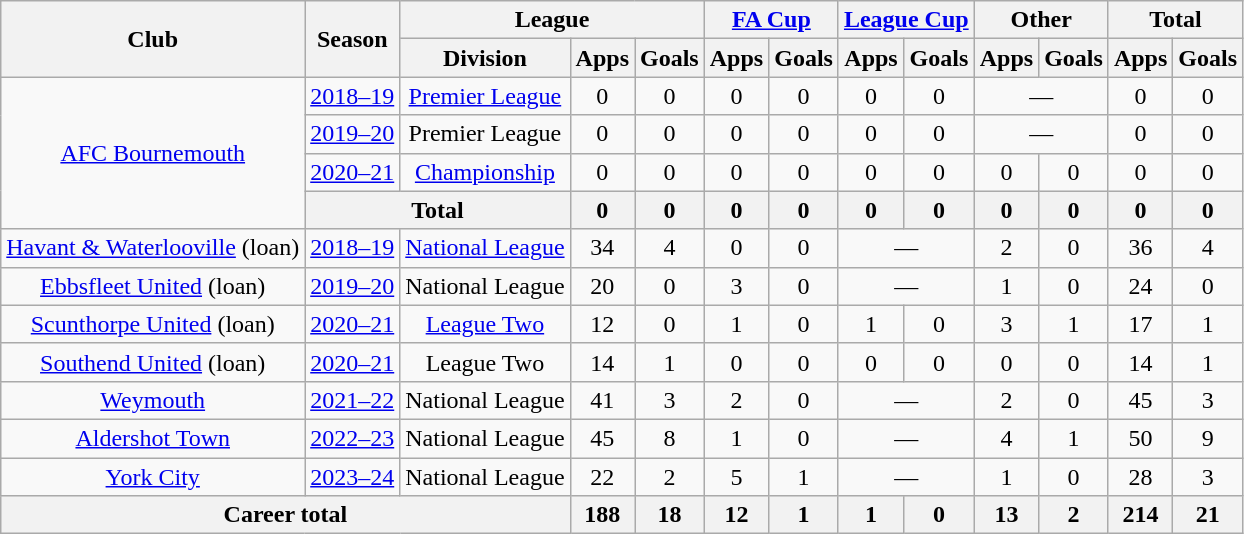<table class="wikitable" style="text-align: center">
<tr>
<th rowspan="2">Club</th>
<th rowspan="2">Season</th>
<th colspan="3">League</th>
<th colspan="2"><a href='#'>FA Cup</a></th>
<th colspan="2"><a href='#'>League Cup</a></th>
<th colspan="2">Other</th>
<th colspan="2">Total</th>
</tr>
<tr>
<th>Division</th>
<th>Apps</th>
<th>Goals</th>
<th>Apps</th>
<th>Goals</th>
<th>Apps</th>
<th>Goals</th>
<th>Apps</th>
<th>Goals</th>
<th>Apps</th>
<th>Goals</th>
</tr>
<tr>
<td rowspan="4"><a href='#'>AFC Bournemouth</a></td>
<td><a href='#'>2018–19</a></td>
<td><a href='#'>Premier League</a></td>
<td>0</td>
<td>0</td>
<td>0</td>
<td>0</td>
<td>0</td>
<td>0</td>
<td colspan="2">—</td>
<td>0</td>
<td>0</td>
</tr>
<tr>
<td><a href='#'>2019–20</a></td>
<td>Premier League</td>
<td>0</td>
<td>0</td>
<td>0</td>
<td>0</td>
<td>0</td>
<td>0</td>
<td colspan="2">—</td>
<td>0</td>
<td>0</td>
</tr>
<tr>
<td><a href='#'>2020–21</a></td>
<td><a href='#'>Championship</a></td>
<td>0</td>
<td>0</td>
<td>0</td>
<td>0</td>
<td>0</td>
<td>0</td>
<td>0</td>
<td>0</td>
<td>0</td>
<td>0</td>
</tr>
<tr>
<th colspan="2">Total</th>
<th>0</th>
<th>0</th>
<th>0</th>
<th>0</th>
<th>0</th>
<th>0</th>
<th>0</th>
<th>0</th>
<th>0</th>
<th>0</th>
</tr>
<tr>
<td><a href='#'>Havant & Waterlooville</a> (loan)</td>
<td><a href='#'>2018–19</a></td>
<td><a href='#'>National League</a></td>
<td>34</td>
<td>4</td>
<td>0</td>
<td>0</td>
<td colspan="2">—</td>
<td>2</td>
<td>0</td>
<td>36</td>
<td>4</td>
</tr>
<tr>
<td><a href='#'>Ebbsfleet United</a> (loan)</td>
<td><a href='#'>2019–20</a></td>
<td>National League</td>
<td>20</td>
<td>0</td>
<td>3</td>
<td>0</td>
<td colspan="2">—</td>
<td>1</td>
<td>0</td>
<td>24</td>
<td>0</td>
</tr>
<tr>
<td><a href='#'>Scunthorpe United</a> (loan)</td>
<td><a href='#'>2020–21</a></td>
<td><a href='#'>League Two</a></td>
<td>12</td>
<td>0</td>
<td>1</td>
<td>0</td>
<td>1</td>
<td>0</td>
<td>3</td>
<td>1</td>
<td>17</td>
<td>1</td>
</tr>
<tr>
<td><a href='#'>Southend United</a> (loan)</td>
<td><a href='#'>2020–21</a></td>
<td>League Two</td>
<td>14</td>
<td>1</td>
<td>0</td>
<td>0</td>
<td>0</td>
<td>0</td>
<td>0</td>
<td>0</td>
<td>14</td>
<td>1</td>
</tr>
<tr>
<td><a href='#'>Weymouth</a></td>
<td><a href='#'>2021–22</a></td>
<td>National League</td>
<td>41</td>
<td>3</td>
<td>2</td>
<td>0</td>
<td colspan="2">—</td>
<td>2</td>
<td>0</td>
<td>45</td>
<td>3</td>
</tr>
<tr>
<td><a href='#'>Aldershot Town</a></td>
<td><a href='#'>2022–23</a></td>
<td>National League</td>
<td>45</td>
<td>8</td>
<td>1</td>
<td>0</td>
<td colspan="2">—</td>
<td>4</td>
<td>1</td>
<td>50</td>
<td>9</td>
</tr>
<tr>
<td><a href='#'>York City</a></td>
<td><a href='#'>2023–24</a></td>
<td>National League</td>
<td>22</td>
<td>2</td>
<td>5</td>
<td>1</td>
<td colspan="2">—</td>
<td>1</td>
<td>0</td>
<td>28</td>
<td>3</td>
</tr>
<tr>
<th colspan="3">Career total</th>
<th>188</th>
<th>18</th>
<th>12</th>
<th>1</th>
<th>1</th>
<th>0</th>
<th>13</th>
<th>2</th>
<th>214</th>
<th>21</th>
</tr>
</table>
